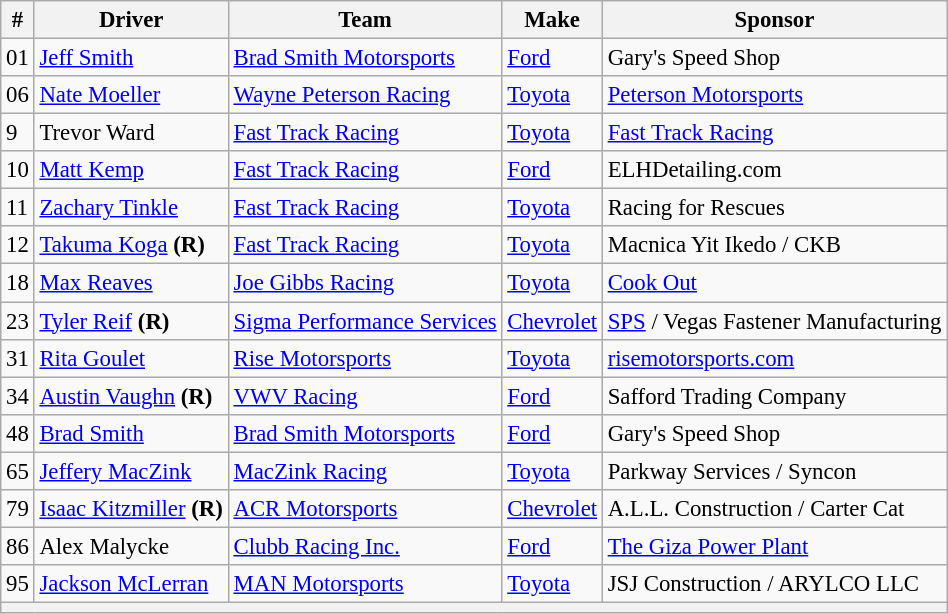<table class="wikitable" style="font-size: 95%;">
<tr>
<th>#</th>
<th>Driver</th>
<th>Team</th>
<th>Make</th>
<th>Sponsor</th>
</tr>
<tr>
<td>01</td>
<td><a href='#'>Jeff Smith</a></td>
<td><a href='#'>Brad Smith Motorsports</a></td>
<td><a href='#'>Ford</a></td>
<td>Gary's Speed Shop</td>
</tr>
<tr>
<td>06</td>
<td><a href='#'>Nate Moeller</a></td>
<td><a href='#'>Wayne Peterson Racing</a></td>
<td><a href='#'>Toyota</a></td>
<td><a href='#'>Peterson Motorsports</a></td>
</tr>
<tr>
<td>9</td>
<td>Trevor Ward</td>
<td><a href='#'>Fast Track Racing</a></td>
<td><a href='#'>Toyota</a></td>
<td><a href='#'>Fast Track Racing</a></td>
</tr>
<tr>
<td>10</td>
<td><a href='#'>Matt Kemp</a></td>
<td><a href='#'>Fast Track Racing</a></td>
<td><a href='#'>Ford</a></td>
<td>ELHDetailing.com</td>
</tr>
<tr>
<td>11</td>
<td><a href='#'>Zachary Tinkle</a></td>
<td><a href='#'>Fast Track Racing</a></td>
<td><a href='#'>Toyota</a></td>
<td>Racing for Rescues</td>
</tr>
<tr>
<td>12</td>
<td><a href='#'>Takuma Koga</a> <strong>(R)</strong></td>
<td><a href='#'>Fast Track Racing</a></td>
<td><a href='#'>Toyota</a></td>
<td>Macnica Yit Ikedo / CKB</td>
</tr>
<tr>
<td>18</td>
<td><a href='#'>Max Reaves</a></td>
<td><a href='#'>Joe Gibbs Racing</a></td>
<td><a href='#'>Toyota</a></td>
<td><a href='#'>Cook Out</a></td>
</tr>
<tr>
<td>23</td>
<td><a href='#'>Tyler Reif</a> <strong>(R)</strong></td>
<td><a href='#'>Sigma Performance Services</a></td>
<td><a href='#'>Chevrolet</a></td>
<td><a href='#'>SPS</a> / Vegas Fastener Manufacturing</td>
</tr>
<tr>
<td>31</td>
<td><a href='#'>Rita Goulet</a></td>
<td><a href='#'>Rise Motorsports</a></td>
<td><a href='#'>Toyota</a></td>
<td><a href='#'>risemotorsports.com</a></td>
</tr>
<tr>
<td>34</td>
<td nowrap=""><a href='#'>Austin Vaughn</a> <strong>(R)</strong></td>
<td><a href='#'>VWV Racing</a></td>
<td><a href='#'>Ford</a></td>
<td>Safford Trading Company</td>
</tr>
<tr>
<td>48</td>
<td><a href='#'>Brad Smith</a></td>
<td><a href='#'>Brad Smith Motorsports</a></td>
<td><a href='#'>Ford</a></td>
<td nowrap="">Gary's Speed Shop</td>
</tr>
<tr>
<td>65</td>
<td><a href='#'>Jeffery MacZink</a></td>
<td><a href='#'>MacZink Racing</a></td>
<td><a href='#'>Toyota</a></td>
<td>Parkway Services / Syncon</td>
</tr>
<tr>
<td>79</td>
<td><a href='#'>Isaac Kitzmiller</a> <strong>(R)</strong></td>
<td><a href='#'>ACR Motorsports</a></td>
<td><a href='#'>Chevrolet</a></td>
<td>A.L.L. Construction / Carter Cat</td>
</tr>
<tr>
<td>86</td>
<td>Alex Malycke</td>
<td><a href='#'>Clubb Racing Inc.</a></td>
<td><a href='#'>Ford</a></td>
<td><a href='#'>The Giza Power Plant</a></td>
</tr>
<tr>
<td>95</td>
<td><a href='#'>Jackson McLerran</a></td>
<td><a href='#'>MAN Motorsports</a></td>
<td><a href='#'>Toyota</a></td>
<td>JSJ Construction / ARYLCO LLC</td>
</tr>
<tr>
<th colspan="5"></th>
</tr>
</table>
